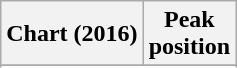<table class="wikitable sortable plainrowheaders" style="text-align:center">
<tr>
<th scope="col">Chart (2016)</th>
<th scope="col">Peak<br>position</th>
</tr>
<tr>
</tr>
<tr>
</tr>
</table>
